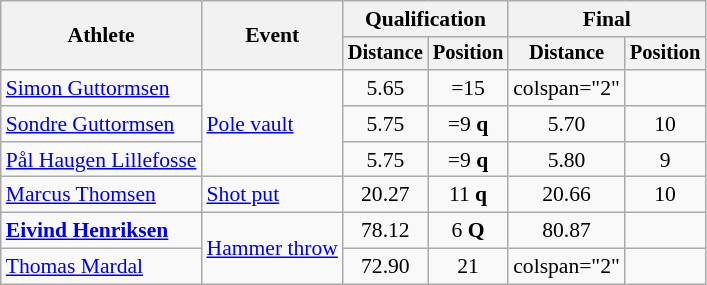<table class="wikitable" style="font-size:90%">
<tr>
<th rowspan="2">Athlete</th>
<th rowspan="2">Event</th>
<th colspan="2">Qualification</th>
<th colspan="2">Final</th>
</tr>
<tr style="font-size:95%">
<th>Distance</th>
<th>Position</th>
<th>Distance</th>
<th>Position</th>
</tr>
<tr align="center">
<td align="left"><a href='#'>Simon Guttormsen</a></td>
<td rowspan="3" align="left"><a href='#'>Pole vault</a></td>
<td>5.65</td>
<td>=15</td>
<td>colspan="2" </td>
</tr>
<tr align="center">
<td align="left"><a href='#'>Sondre Guttormsen</a></td>
<td>5.75</td>
<td>=9 <strong>q</strong></td>
<td>5.70</td>
<td>10</td>
</tr>
<tr align="center">
<td align="left"><a href='#'>Pål Haugen Lillefosse</a></td>
<td>5.75</td>
<td>=9 <strong>q</strong></td>
<td>5.80</td>
<td>9</td>
</tr>
<tr align="center">
<td align="left"><a href='#'>Marcus Thomsen</a></td>
<td align="left"><a href='#'>Shot put</a></td>
<td>20.27</td>
<td>11 <strong>q</strong></td>
<td>20.66</td>
<td>10</td>
</tr>
<tr align="center">
<td align="left"><strong><a href='#'>Eivind Henriksen</a></strong></td>
<td rowspan="2" align="left"><a href='#'>Hammer throw</a></td>
<td>78.12</td>
<td>6 <strong>Q</strong></td>
<td>80.87 </td>
<td></td>
</tr>
<tr align="center">
<td align="left"><a href='#'>Thomas Mardal</a></td>
<td>72.90</td>
<td>21</td>
<td>colspan="2" </td>
</tr>
</table>
